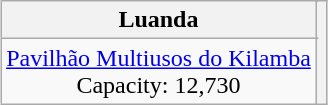<table class="wikitable" style="text-align:center; margin:1em auto;">
<tr>
<th style="border-left:none; border-right;" colspan=2>Luanda</th>
<th rowspan=6></th>
</tr>
<tr>
<td style="border-left:none; border-right;" colspan=2><a href='#'>Pavilhão Multiusos do Kilamba</a><br>Capacity: 12,730</td>
</tr>
</table>
